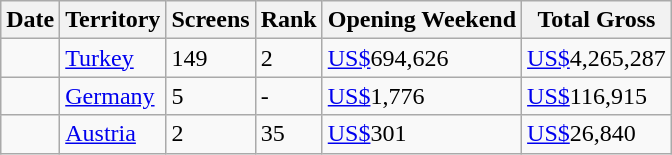<table class="wikitable sortable" align="center" style="margin:auto;">
<tr>
<th>Date</th>
<th>Territory</th>
<th>Screens</th>
<th>Rank</th>
<th>Opening Weekend</th>
<th>Total Gross</th>
</tr>
<tr>
<td></td>
<td><a href='#'>Turkey</a></td>
<td>149</td>
<td>2</td>
<td><a href='#'>US$</a>694,626</td>
<td><a href='#'>US$</a>4,265,287</td>
</tr>
<tr>
<td></td>
<td><a href='#'>Germany</a></td>
<td>5</td>
<td>-</td>
<td><a href='#'>US$</a>1,776</td>
<td><a href='#'>US$</a>116,915</td>
</tr>
<tr>
<td></td>
<td><a href='#'>Austria</a></td>
<td>2</td>
<td>35</td>
<td><a href='#'>US$</a>301</td>
<td><a href='#'>US$</a>26,840</td>
</tr>
</table>
